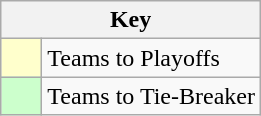<table class="wikitable" style="text-align: center;">
<tr>
<th colspan=2>Key</th>
</tr>
<tr>
<td style="background:#ffffcc; width:20px;"></td>
<td align=left>Teams to Playoffs</td>
</tr>
<tr>
<td style="background:#ccffcc; width:20px;"></td>
<td align=left>Teams to Tie-Breaker</td>
</tr>
</table>
